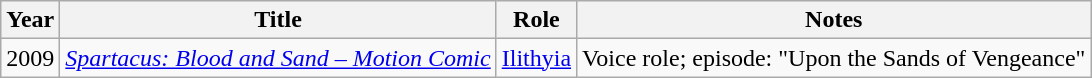<table class="wikitable">
<tr>
<th>Year</th>
<th>Title</th>
<th>Role</th>
<th class="unsortable">Notes</th>
</tr>
<tr>
<td>2009</td>
<td><em><a href='#'>Spartacus: Blood and Sand – Motion Comic</a></em></td>
<td><a href='#'>Ilithyia</a></td>
<td>Voice role; episode: "Upon the Sands of Vengeance"</td>
</tr>
</table>
